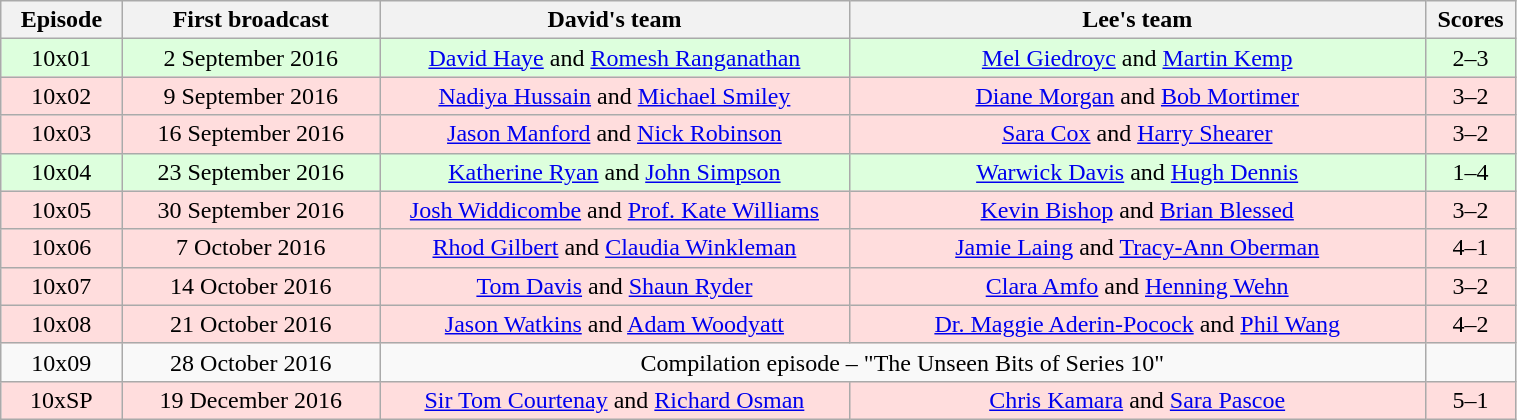<table class="wikitable"  style="width:80%; left:0 auto; text-align:center;">
<tr>
<th style="width:8%;">Episode</th>
<th style="width:17%;">First broadcast</th>
<th style="width:31%;">David's team</th>
<th style="width:38%;">Lee's team</th>
<th style="width:6%;">Scores</th>
</tr>
<tr style="background:#dfd;">
<td>10x01</td>
<td>2 September 2016</td>
<td><a href='#'>David Haye</a> and <a href='#'>Romesh Ranganathan</a></td>
<td><a href='#'>Mel Giedroyc</a> and <a href='#'>Martin Kemp</a></td>
<td>2–3</td>
</tr>
<tr style="background:#fdd;">
<td>10x02</td>
<td>9 September 2016</td>
<td><a href='#'>Nadiya Hussain</a> and <a href='#'>Michael Smiley</a></td>
<td><a href='#'>Diane Morgan</a> and <a href='#'>Bob Mortimer</a></td>
<td>3–2</td>
</tr>
<tr style="background:#fdd;">
<td>10x03</td>
<td>16 September 2016</td>
<td><a href='#'>Jason Manford</a> and <a href='#'>Nick Robinson</a></td>
<td><a href='#'>Sara Cox</a> and <a href='#'>Harry Shearer</a></td>
<td>3–2</td>
</tr>
<tr style="background:#dfd;">
<td>10x04</td>
<td>23 September 2016</td>
<td><a href='#'>Katherine Ryan</a> and <a href='#'>John Simpson</a></td>
<td><a href='#'>Warwick Davis</a> and <a href='#'>Hugh Dennis</a></td>
<td>1–4</td>
</tr>
<tr style="background:#fdd;">
<td>10x05</td>
<td>30 September 2016</td>
<td><a href='#'>Josh Widdicombe</a> and <a href='#'>Prof. Kate Williams</a></td>
<td><a href='#'>Kevin Bishop</a> and <a href='#'>Brian Blessed</a></td>
<td>3–2</td>
</tr>
<tr style="background:#fdd;">
<td>10x06</td>
<td>7 October 2016</td>
<td><a href='#'>Rhod Gilbert</a> and <a href='#'>Claudia Winkleman</a></td>
<td><a href='#'>Jamie Laing</a> and <a href='#'>Tracy-Ann Oberman</a></td>
<td>4–1</td>
</tr>
<tr style="background:#fdd;">
<td>10x07</td>
<td>14 October 2016</td>
<td><a href='#'>Tom Davis</a> and <a href='#'>Shaun Ryder</a></td>
<td><a href='#'>Clara Amfo</a> and <a href='#'>Henning Wehn</a></td>
<td>3–2</td>
</tr>
<tr style="background:#fdd;">
<td>10x08</td>
<td>21 October 2016</td>
<td><a href='#'>Jason Watkins</a> and <a href='#'>Adam Woodyatt</a></td>
<td><a href='#'>Dr. Maggie Aderin-Pocock</a> and <a href='#'>Phil Wang</a></td>
<td>4–2</td>
</tr>
<tr>
<td>10x09</td>
<td>28 October 2016</td>
<td colspan="2">Compilation episode – "The Unseen Bits of Series 10"</td>
<td></td>
</tr>
<tr style="background:#fdd;">
<td>10xSP</td>
<td>19 December 2016</td>
<td><a href='#'>Sir Tom Courtenay</a> and <a href='#'>Richard Osman</a></td>
<td><a href='#'>Chris Kamara</a> and <a href='#'>Sara Pascoe</a></td>
<td>5–1</td>
</tr>
</table>
